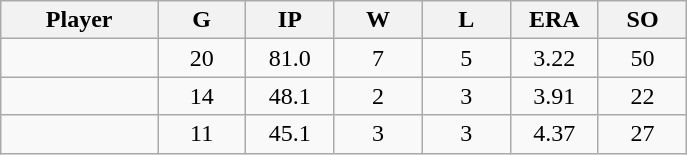<table class="wikitable sortable">
<tr>
<th bgcolor="#DDDDFF" width="16%">Player</th>
<th bgcolor="#DDDDFF" width="9%">G</th>
<th bgcolor="#DDDDFF" width="9%">IP</th>
<th bgcolor="#DDDDFF" width="9%">W</th>
<th bgcolor="#DDDDFF" width="9%">L</th>
<th bgcolor="#DDDDFF" width="9%">ERA</th>
<th bgcolor="#DDDDFF" width="9%">SO</th>
</tr>
<tr align="center">
<td></td>
<td>20</td>
<td>81.0</td>
<td>7</td>
<td>5</td>
<td>3.22</td>
<td>50</td>
</tr>
<tr align="center">
<td></td>
<td>14</td>
<td>48.1</td>
<td>2</td>
<td>3</td>
<td>3.91</td>
<td>22</td>
</tr>
<tr align="center">
<td></td>
<td>11</td>
<td>45.1</td>
<td>3</td>
<td>3</td>
<td>4.37</td>
<td>27</td>
</tr>
</table>
